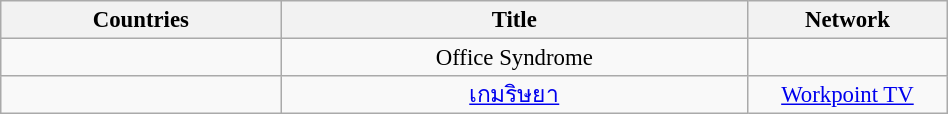<table class="wikitable" style="text-align:center; font-size:95%; line-height:18px; width:50%;">
<tr>
<th width="15%">Countries</th>
<th width="25%">Title</th>
<th width="10%">Network</th>
</tr>
<tr>
<td align="left"><strong></strong></td>
<td>Office Syndrome</td>
<td></td>
</tr>
<tr>
<td align="left"><strong></strong></td>
<td><a href='#'>เกมริษยา</a></td>
<td><a href='#'>Workpoint TV</a></td>
</tr>
</table>
